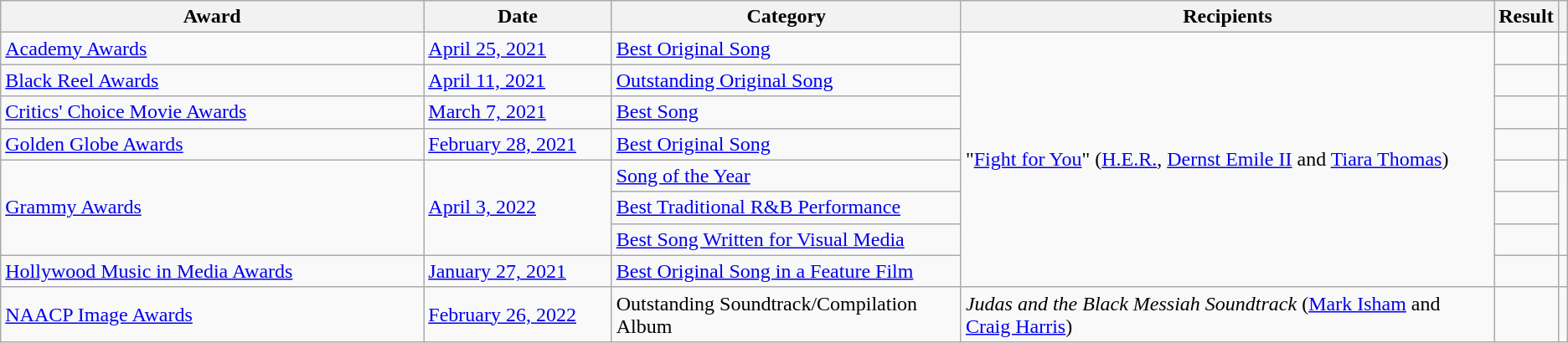<table class="wikitable sortable">
<tr>
<th scope="col" style="width:27%;">Award</th>
<th scope="col" style="width:12%;">Date</th>
<th scope="col">Category</th>
<th scope="col">Recipients</th>
<th scope="col">Result</th>
<th scope="col" class="unsortable"></th>
</tr>
<tr>
<td><a href='#'>Academy Awards</a></td>
<td><a href='#'>April 25, 2021</a></td>
<td><a href='#'>Best Original Song</a></td>
<td rowspan="8">"<a href='#'>Fight for You</a>" (<a href='#'>H.E.R.</a>, <a href='#'>Dernst Emile II</a> and <a href='#'>Tiara Thomas</a>)</td>
<td></td>
<td align="center"></td>
</tr>
<tr>
<td><a href='#'>Black Reel Awards</a></td>
<td><a href='#'>April 11, 2021</a></td>
<td><a href='#'>Outstanding Original Song</a></td>
<td></td>
<td align="center"></td>
</tr>
<tr>
<td><a href='#'>Critics' Choice Movie Awards</a></td>
<td><a href='#'>March 7, 2021</a></td>
<td><a href='#'>Best Song</a></td>
<td></td>
<td align="center"></td>
</tr>
<tr>
<td><a href='#'>Golden Globe Awards</a></td>
<td><a href='#'>February 28, 2021</a></td>
<td><a href='#'>Best Original Song</a></td>
<td></td>
<td align="center"></td>
</tr>
<tr>
<td rowspan="3"><a href='#'>Grammy Awards</a></td>
<td rowspan="3"><a href='#'>April 3, 2022</a></td>
<td><a href='#'>Song of the Year</a></td>
<td></td>
<td rowspan="3" align="center"></td>
</tr>
<tr>
<td><a href='#'>Best Traditional R&B Performance</a></td>
<td></td>
</tr>
<tr>
<td><a href='#'>Best Song Written for Visual Media</a></td>
<td></td>
</tr>
<tr>
<td><a href='#'>Hollywood Music in Media Awards</a></td>
<td><a href='#'>January 27, 2021</a></td>
<td><a href='#'>Best Original Song in a Feature Film</a></td>
<td></td>
<td align="center"></td>
</tr>
<tr>
<td><a href='#'>NAACP Image Awards</a></td>
<td><a href='#'>February 26, 2022</a></td>
<td>Outstanding Soundtrack/Compilation Album</td>
<td><em>Judas and the Black Messiah Soundtrack</em> (<a href='#'>Mark Isham</a> and <a href='#'>Craig Harris</a>)</td>
<td></td>
<td align="center"></td>
</tr>
</table>
